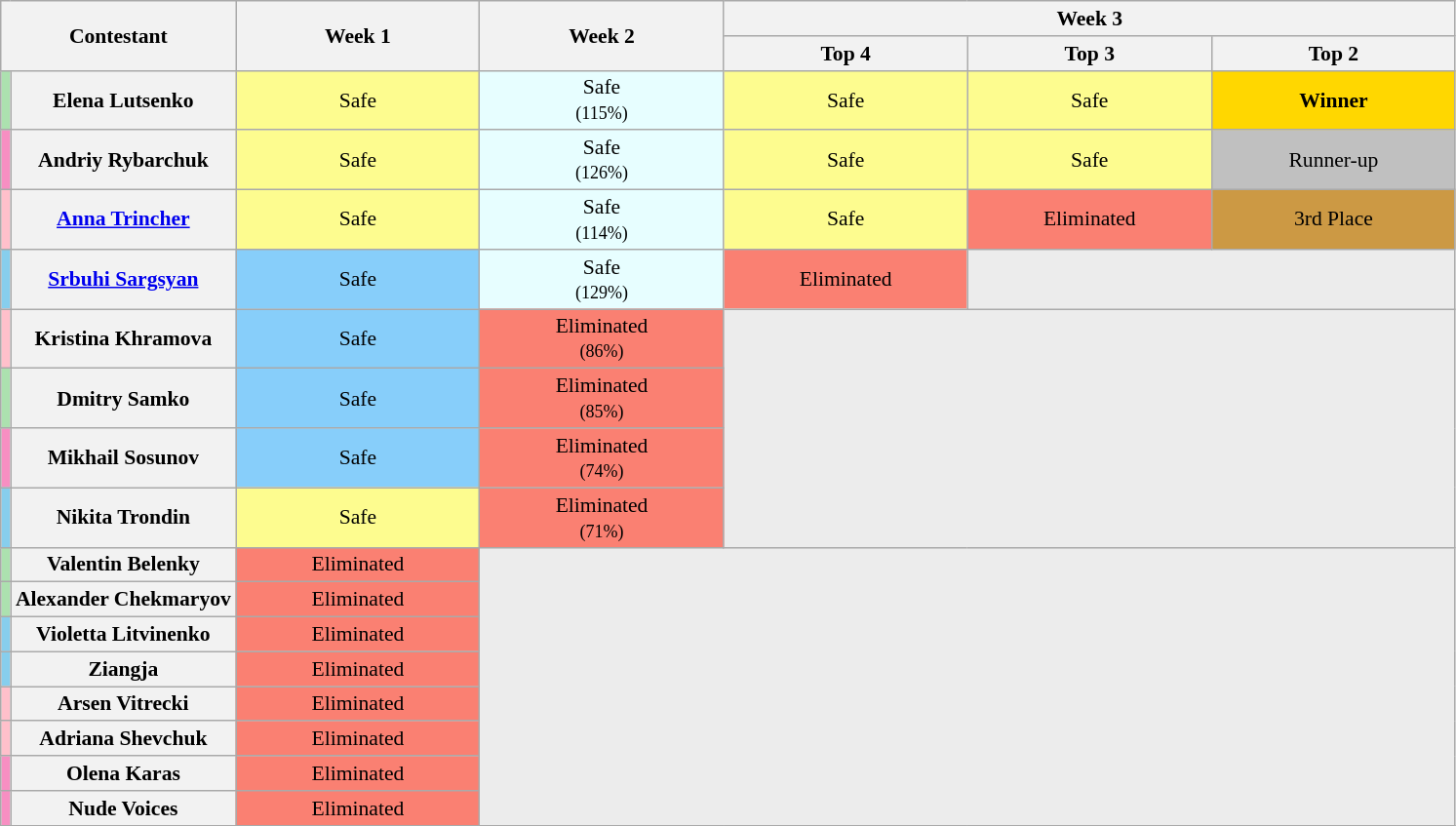<table class="wikitable" style="font-size:90%; text-align:center">
<tr>
<th colspan=2 rowspan=2 width="50">Contestant</th>
<th width="160" scope="col" rowspan=2>Week 1</th>
<th width="160" scope="col" rowspan=2>Week 2</th>
<th width="480" scope="col" colspan=3>Week 3</th>
</tr>
<tr>
<th width="160" scope=col>Top 4</th>
<th width="160" scope=col>Top 3</th>
<th width="160" scope=col>Top 2</th>
</tr>
<tr>
<td style="background:#ace1af;"></td>
<th>Elena Lutsenko</th>
<td style="background:#fdfc8f;">Safe</td>
<td style="background:#E7FEFF;">Safe<br><small>(115%)</small></td>
<td style="background:#fdfc8f;">Safe</td>
<td style="background:#fdfc8f;">Safe</td>
<td style="text-align:center; background:gold"><strong>Winner</strong></td>
</tr>
<tr>
<td style="background:#f78fc2;"></td>
<th>Andriy Rybarchuk</th>
<td style="background:#fdfc8f;">Safe</td>
<td style="background:#E7FEFF;">Safe<br><small>(126%)</small></td>
<td style="background:#fdfc8f;">Safe</td>
<td style="background:#fdfc8f;">Safe</td>
<td style="text-align:center; background:silver">Runner-up</td>
</tr>
<tr>
<td style="background:pink;"></td>
<th><a href='#'>Anna Trincher</a></th>
<td style="background:#fdfc8f;">Safe</td>
<td style="background:#E7FEFF;">Safe<br><small>(114%)</small></td>
<td style="background:#fdfc8f;">Safe</td>
<td style="background:#fa8072;">Eliminated</td>
<td bgcolor=#c94 colspan=1>3rd Place</td>
</tr>
<tr>
<td style="background:#87ceed;"></td>
<th><a href='#'>Srbuhi Sargsyan</a></th>
<td style="background:lightskyblue;">Safe</td>
<td style="background:#E7FEFF;">Safe<br><small>(129%)</small></td>
<td style="background:#fa8072;">Eliminated</td>
<td bgcolor=#ececec colspan=2></td>
</tr>
<tr>
<td style="background:pink;"></td>
<th>Kristina Khramova</th>
<td style="background:lightskyblue;">Safe</td>
<td style="background:#fa8072;">Eliminated<br><small>(86%)</small></td>
<td bgcolor=#ececec colspan="3" rowspan="4"></td>
</tr>
<tr>
<td style="background:#ace1af;"></td>
<th>Dmitry Samko</th>
<td style="background:lightskyblue;">Safe</td>
<td style="background:#fa8072;">Eliminated<br><small>(85%)</small></td>
</tr>
<tr>
<td style="background:#f78fc2;"></td>
<th>Mikhail Sosunov</th>
<td style="background:lightskyblue;">Safe</td>
<td style="background:#fa8072;">Eliminated<br><small>(74%)</small></td>
</tr>
<tr>
<td style="background:#87ceed;"></td>
<th>Nikita Trondin</th>
<td style="text-align:center; background:#fdfc8f;">Safe</td>
<td style="background:#fa8072;">Eliminated<br><small>(71%)</small></td>
</tr>
<tr>
<td style="background:#ace1af;"></td>
<th>Valentin Belenky</th>
<td style="background:#fa8072;">Eliminated</td>
<td bgcolor=#ececec colspan="4" rowspan="8"></td>
</tr>
<tr>
<td style="background:#ace1af;"></td>
<th>Alexander Chekmaryov</th>
<td style="background:#fa8072;">Eliminated</td>
</tr>
<tr>
<td style="background:#87ceed;"></td>
<th>Violetta Litvinenko</th>
<td style="background:#fa8072;">Eliminated</td>
</tr>
<tr>
<td style="background:#87ceed;"></td>
<th>Ziangja</th>
<td style="background:#fa8072;">Eliminated</td>
</tr>
<tr>
<td style="background:pink;"></td>
<th>Arsen Vitrecki</th>
<td style="background:#fa8072;">Eliminated</td>
</tr>
<tr>
<td style="background:pink;"></td>
<th>Adriana Shevchuk</th>
<td style="background:#fa8072;">Eliminated</td>
</tr>
<tr>
<td style="background:#f78fc2;"></td>
<th>Olena Karas</th>
<td style="background:#fa8072;">Eliminated</td>
</tr>
<tr>
<td style="background:#f78fc2;"></td>
<th>Nude Voices</th>
<td style="background:#fa8072;">Eliminated</td>
</tr>
<tr>
</tr>
</table>
